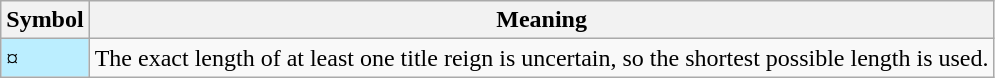<table class="wikitable">
<tr>
<th><strong>Symbol</strong></th>
<th><strong>Meaning</strong></th>
</tr>
<tr>
<td style="background-color:#bbeeff">¤</td>
<td>The exact length of at least one title reign is uncertain, so the shortest possible length is used.</td>
</tr>
</table>
